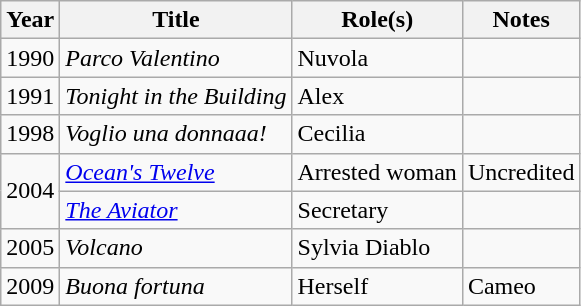<table class="wikitable plainrowheaders sortable">
<tr>
<th scope="col">Year</th>
<th scope="col">Title</th>
<th scope="col">Role(s)</th>
<th scope="col" class="unsortable">Notes</th>
</tr>
<tr>
<td>1990</td>
<td><em>Parco Valentino</em></td>
<td>Nuvola</td>
<td></td>
</tr>
<tr>
<td>1991</td>
<td><em>Tonight in the Building</em></td>
<td>Alex</td>
<td></td>
</tr>
<tr>
<td>1998</td>
<td><em>Voglio una donnaaa!</em></td>
<td>Cecilia</td>
<td></td>
</tr>
<tr>
<td rowspan="2">2004</td>
<td><em><a href='#'>Ocean's Twelve</a></em></td>
<td>Arrested woman</td>
<td>Uncredited</td>
</tr>
<tr>
<td><em><a href='#'>The Aviator</a></em></td>
<td>Secretary</td>
<td></td>
</tr>
<tr>
<td>2005</td>
<td><em>Volcano</em></td>
<td>Sylvia Diablo</td>
<td></td>
</tr>
<tr>
<td>2009</td>
<td><em>Buona fortuna</em></td>
<td>Herself</td>
<td>Cameo</td>
</tr>
</table>
